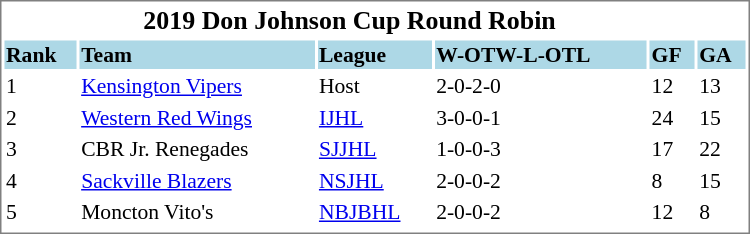<table cellpadding="0">
<tr align="left" style="vertical-align: top">
<td><br><table cellpadding="1" width="500px" style="font-size: 90%; border: 1px solid gray;">
<tr align="center" style="font-size: larger;">
<td colspan="5"><strong>2019 Don Johnson Cup Round Robin</strong></td>
</tr>
<tr style="background:lightblue;">
<td><strong>Rank</strong></td>
<td><strong>Team</strong></td>
<td><strong>League</strong></td>
<td><strong>W-OTW-L-OTL</strong></td>
<td><strong>GF</strong></td>
<td><strong>GA</strong></td>
</tr>
<tr>
<td>1</td>
<td><a href='#'>Kensington Vipers</a></td>
<td>Host</td>
<td>2-0-2-0</td>
<td>12</td>
<td>13</td>
</tr>
<tr>
<td>2</td>
<td><a href='#'>Western Red Wings</a></td>
<td><a href='#'>IJHL</a></td>
<td>3-0-0-1</td>
<td>24</td>
<td>15</td>
</tr>
<tr>
<td>3</td>
<td>CBR Jr. Renegades</td>
<td><a href='#'>SJJHL</a></td>
<td>1-0-0-3</td>
<td>17</td>
<td>22</td>
</tr>
<tr>
<td>4</td>
<td><a href='#'>Sackville Blazers</a></td>
<td><a href='#'>NSJHL</a></td>
<td>2-0-0-2</td>
<td>8</td>
<td>15</td>
</tr>
<tr>
<td>5</td>
<td>Moncton Vito's</td>
<td><a href='#'>NBJBHL</a></td>
<td>2-0-0-2</td>
<td>12</td>
<td>8</td>
</tr>
<tr>
</tr>
</table>
</td>
</tr>
</table>
